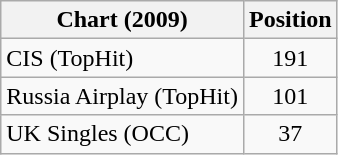<table class="wikitable sortable">
<tr>
<th scope="col">Chart (2009)</th>
<th scope="col">Position</th>
</tr>
<tr>
<td>CIS (TopHit)</td>
<td style="text-align:center;">191</td>
</tr>
<tr>
<td>Russia Airplay (TopHit)</td>
<td style="text-align:center;">101</td>
</tr>
<tr>
<td>UK Singles (OCC)</td>
<td style="text-align:center;">37</td>
</tr>
</table>
